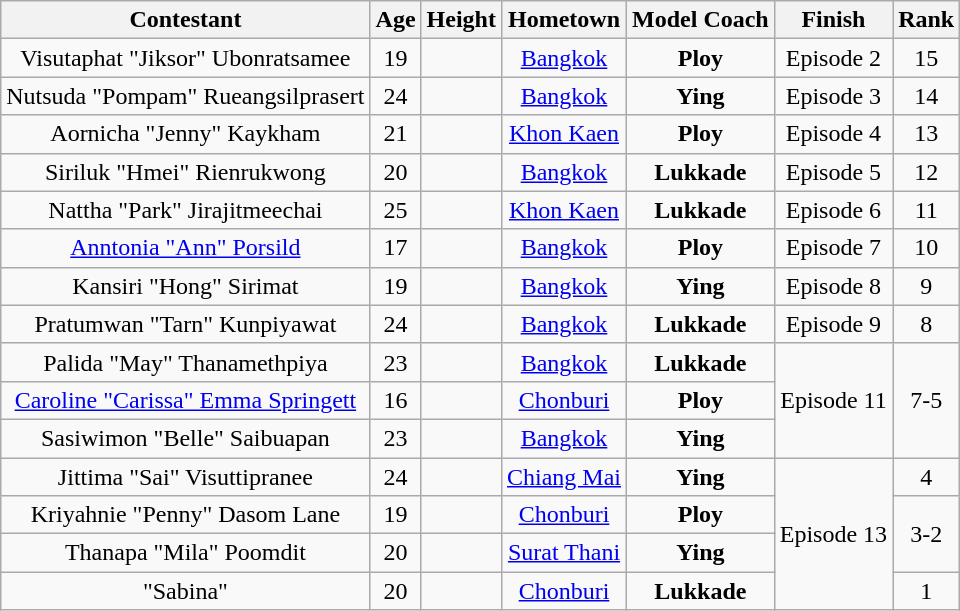<table class="wikitable sortable" style="text-align:center; ">
<tr>
<th>Contestant</th>
<th>Age</th>
<th>Height</th>
<th>Hometown</th>
<th>Model Coach</th>
<th>Finish</th>
<th>Rank</th>
</tr>
<tr>
<td>Visutaphat "Jiksor" Ubonratsamee</td>
<td>19</td>
<td></td>
<td><a href='#'>Bangkok</a></td>
<td><strong><span>Ploy</span></strong></td>
<td>Episode 2</td>
<td>15</td>
</tr>
<tr>
<td>Nutsuda "Pompam" Rueangsilprasert</td>
<td>24</td>
<td></td>
<td><a href='#'>Bangkok</a></td>
<td><strong><span>Ying</span></strong></td>
<td>Episode 3</td>
<td>14</td>
</tr>
<tr>
<td>Aornicha "Jenny" Kaykham</td>
<td>21</td>
<td></td>
<td><a href='#'>Khon Kaen</a></td>
<td><strong><span>Ploy</span></strong></td>
<td>Episode 4</td>
<td>13</td>
</tr>
<tr>
<td>Siriluk "Hmei" Rienrukwong</td>
<td>20</td>
<td></td>
<td><a href='#'>Bangkok</a></td>
<td><strong><span>Lukkade</span></strong></td>
<td>Episode 5</td>
<td>12</td>
</tr>
<tr>
<td>Nattha "Park" Jirajitmeechai</td>
<td>25</td>
<td></td>
<td><a href='#'>Khon Kaen</a></td>
<td><strong><span>Lukkade</span></strong></td>
<td>Episode 6</td>
<td>11</td>
</tr>
<tr>
<td><a href='#'>Anntonia "Ann" Porsild</a></td>
<td>17</td>
<td></td>
<td><a href='#'>Bangkok</a></td>
<td><strong><span>Ploy</span></strong></td>
<td>Episode 7</td>
<td>10</td>
</tr>
<tr>
<td>Kansiri "Hong" Sirimat</td>
<td>19</td>
<td></td>
<td><a href='#'>Bangkok</a></td>
<td><strong><span>Ying</span></strong></td>
<td>Episode 8</td>
<td>9</td>
</tr>
<tr>
<td>Pratumwan "Tarn" Kunpiyawat</td>
<td>24</td>
<td></td>
<td><a href='#'>Bangkok</a></td>
<td><strong><span>Lukkade</span></strong></td>
<td>Episode 9</td>
<td>8</td>
</tr>
<tr>
<td>Palida "May" Thanamethpiya</td>
<td>23</td>
<td></td>
<td><a href='#'>Bangkok</a></td>
<td><strong><span>Lukkade</span></strong></td>
<td rowspan="3">Episode 11</td>
<td rowspan="3">7-5</td>
</tr>
<tr>
<td><a href='#'>Caroline "Carissa" Emma Springett</a></td>
<td>16</td>
<td></td>
<td><a href='#'>Chonburi</a></td>
<td><strong><span>Ploy</span></strong></td>
</tr>
<tr>
<td>Sasiwimon "Belle" Saibuapan</td>
<td>23</td>
<td></td>
<td><a href='#'>Bangkok</a></td>
<td><strong><span>Ying</span></strong></td>
</tr>
<tr>
<td>Jittima "Sai" Visuttipranee</td>
<td>24</td>
<td></td>
<td><a href='#'>Chiang Mai</a></td>
<td><strong><span>Ying</span></strong></td>
<td rowspan="4">Episode 13</td>
<td>4</td>
</tr>
<tr>
<td>Kriyahnie "Penny" Dasom Lane</td>
<td>19</td>
<td></td>
<td><a href='#'>Chonburi</a></td>
<td><strong><span>Ploy</span></strong></td>
<td rowspan="2">3-2</td>
</tr>
<tr>
<td>Thanapa "Mila" Poomdit</td>
<td>20</td>
<td></td>
<td><a href='#'>Surat Thani</a></td>
<td><strong><span>Ying</span></strong></td>
</tr>
<tr>
<td>"Sabina" </td>
<td>20</td>
<td></td>
<td><a href='#'>Chonburi</a></td>
<td><strong><span>Lukkade</span></strong></td>
<td>1</td>
</tr>
</table>
